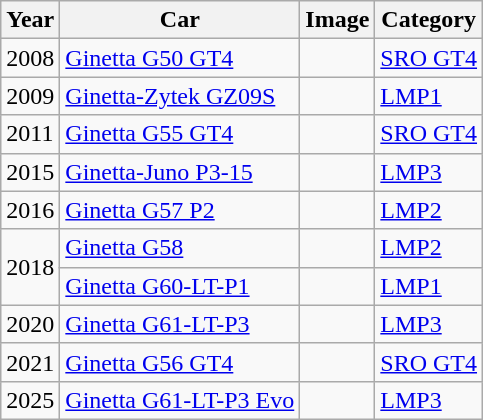<table class="wikitable">
<tr>
<th>Year</th>
<th>Car</th>
<th>Image</th>
<th>Category</th>
</tr>
<tr>
<td>2008</td>
<td><a href='#'>Ginetta G50 GT4</a></td>
<td></td>
<td><a href='#'>SRO GT4</a></td>
</tr>
<tr>
<td>2009</td>
<td><a href='#'>Ginetta-Zytek GZ09S</a></td>
<td></td>
<td><a href='#'>LMP1</a></td>
</tr>
<tr>
<td>2011</td>
<td><a href='#'>Ginetta G55 GT4</a></td>
<td></td>
<td><a href='#'>SRO GT4</a></td>
</tr>
<tr>
<td>2015</td>
<td><a href='#'>Ginetta-Juno P3-15</a></td>
<td></td>
<td><a href='#'>LMP3</a></td>
</tr>
<tr>
<td>2016</td>
<td><a href='#'>Ginetta G57 P2</a></td>
<td></td>
<td><a href='#'>LMP2</a></td>
</tr>
<tr>
<td rowspan="2">2018</td>
<td><a href='#'>Ginetta G58</a></td>
<td></td>
<td><a href='#'>LMP2</a></td>
</tr>
<tr>
<td><a href='#'>Ginetta G60-LT-P1</a></td>
<td></td>
<td><a href='#'>LMP1</a></td>
</tr>
<tr>
<td>2020</td>
<td><a href='#'>Ginetta G61-LT-P3</a></td>
<td></td>
<td><a href='#'>LMP3</a></td>
</tr>
<tr>
<td>2021</td>
<td><a href='#'>Ginetta G56 GT4</a></td>
<td></td>
<td><a href='#'>SRO GT4</a></td>
</tr>
<tr>
<td>2025</td>
<td><a href='#'>Ginetta G61-LT-P3 Evo</a></td>
<td></td>
<td><a href='#'>LMP3</a></td>
</tr>
</table>
